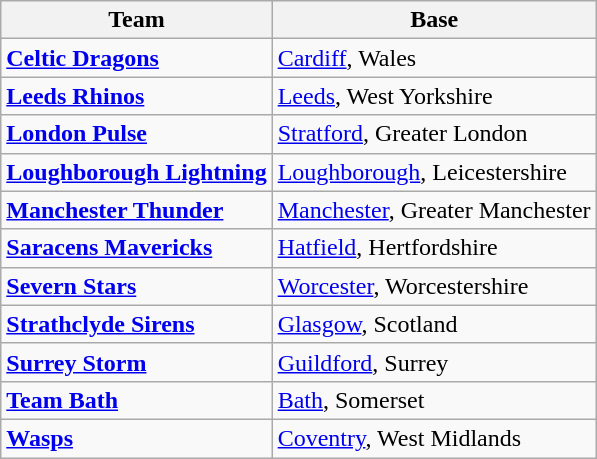<table class="wikitable">
<tr>
<th scope=col>Team</th>
<th scope=col>Base</th>
</tr>
<tr>
<td> <strong><a href='#'>Celtic Dragons</a></strong></td>
<td><a href='#'>Cardiff</a>, Wales</td>
</tr>
<tr>
<td> <strong><a href='#'>Leeds Rhinos</a></strong></td>
<td><a href='#'>Leeds</a>, West Yorkshire</td>
</tr>
<tr>
<td> <strong><a href='#'>London Pulse</a></strong></td>
<td><a href='#'>Stratford</a>, Greater London</td>
</tr>
<tr>
<td> <strong><a href='#'>Loughborough Lightning</a></strong></td>
<td><a href='#'>Loughborough</a>, Leicestershire</td>
</tr>
<tr>
<td> <strong><a href='#'>Manchester Thunder</a></strong></td>
<td><a href='#'>Manchester</a>, Greater Manchester</td>
</tr>
<tr>
<td> <strong><a href='#'>Saracens Mavericks</a></strong></td>
<td><a href='#'>Hatfield</a>, Hertfordshire</td>
</tr>
<tr>
<td> <strong><a href='#'>Severn Stars</a></strong></td>
<td><a href='#'>Worcester</a>, Worcestershire</td>
</tr>
<tr>
<td> <strong><a href='#'>Strathclyde Sirens</a></strong></td>
<td><a href='#'>Glasgow</a>, Scotland</td>
</tr>
<tr>
<td> <strong><a href='#'>Surrey Storm</a></strong></td>
<td><a href='#'>Guildford</a>, Surrey</td>
</tr>
<tr>
<td> <strong><a href='#'>Team Bath</a></strong></td>
<td><a href='#'>Bath</a>, Somerset</td>
</tr>
<tr>
<td> <strong><a href='#'>Wasps</a></strong></td>
<td><a href='#'>Coventry</a>, West Midlands</td>
</tr>
</table>
